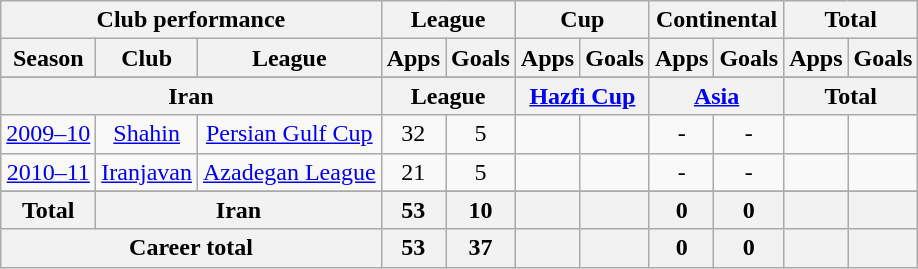<table class="wikitable" style="text-align:center">
<tr>
<th colspan=3>Club performance</th>
<th colspan=2>League</th>
<th colspan=2>Cup</th>
<th colspan=2>Continental</th>
<th colspan=2>Total</th>
</tr>
<tr>
<th>Season</th>
<th>Club</th>
<th>League</th>
<th>Apps</th>
<th>Goals</th>
<th>Apps</th>
<th>Goals</th>
<th>Apps</th>
<th>Goals</th>
<th>Apps</th>
<th>Goals</th>
</tr>
<tr>
</tr>
<tr>
<th colspan=3>Iran</th>
<th colspan=2>League</th>
<th colspan=2><a href='#'>Hazfi Cup</a></th>
<th colspan=2><a href='#'>Asia</a></th>
<th colspan=2>Total</th>
</tr>
<tr>
<td><a href='#'>2009–10</a></td>
<td rowspan="1"><a href='#'>Shahin</a></td>
<td rowspan="1"><a href='#'>Persian Gulf Cup</a></td>
<td>32</td>
<td>5</td>
<td></td>
<td></td>
<td>-</td>
<td>-</td>
<td></td>
<td></td>
</tr>
<tr>
<td><a href='#'>2010–11</a></td>
<td rowspan="1"><a href='#'>Iranjavan</a></td>
<td rowspan="1"><a href='#'>Azadegan League</a></td>
<td>21</td>
<td>5</td>
<td></td>
<td></td>
<td>-</td>
<td>-</td>
<td></td>
<td></td>
</tr>
<tr>
</tr>
<tr>
<th rowspan=1>Total</th>
<th colspan=2>Iran</th>
<th>53</th>
<th>10</th>
<th></th>
<th></th>
<th>0</th>
<th>0</th>
<th></th>
<th></th>
</tr>
<tr>
<th colspan=3>Career total</th>
<th>53</th>
<th>37</th>
<th></th>
<th></th>
<th>0</th>
<th>0</th>
<th></th>
<th></th>
</tr>
</table>
